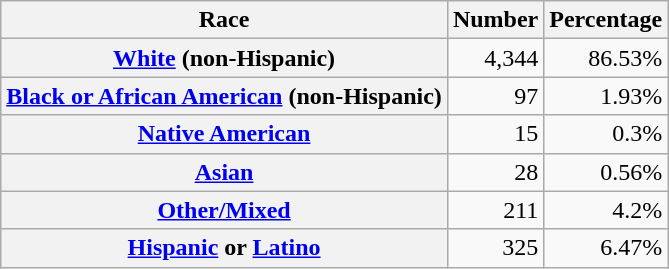<table class="wikitable" style="text-align:right">
<tr>
<th scope="col">Race</th>
<th scope="col">Number</th>
<th scope="col">Percentage</th>
</tr>
<tr>
<th scope="row"><a href='#'>White</a> (non-Hispanic)</th>
<td>4,344</td>
<td>86.53%</td>
</tr>
<tr>
<th scope="row"><a href='#'>Black or African American</a> (non-Hispanic)</th>
<td>97</td>
<td>1.93%</td>
</tr>
<tr>
<th scope="row"><a href='#'>Native American</a></th>
<td>15</td>
<td>0.3%</td>
</tr>
<tr>
<th scope="row"><a href='#'>Asian</a></th>
<td>28</td>
<td>0.56%</td>
</tr>
<tr>
<th scope="row"><a href='#'>Other/Mixed</a></th>
<td>211</td>
<td>4.2%</td>
</tr>
<tr>
<th scope="row"><a href='#'>Hispanic</a> or <a href='#'>Latino</a></th>
<td>325</td>
<td>6.47%</td>
</tr>
</table>
